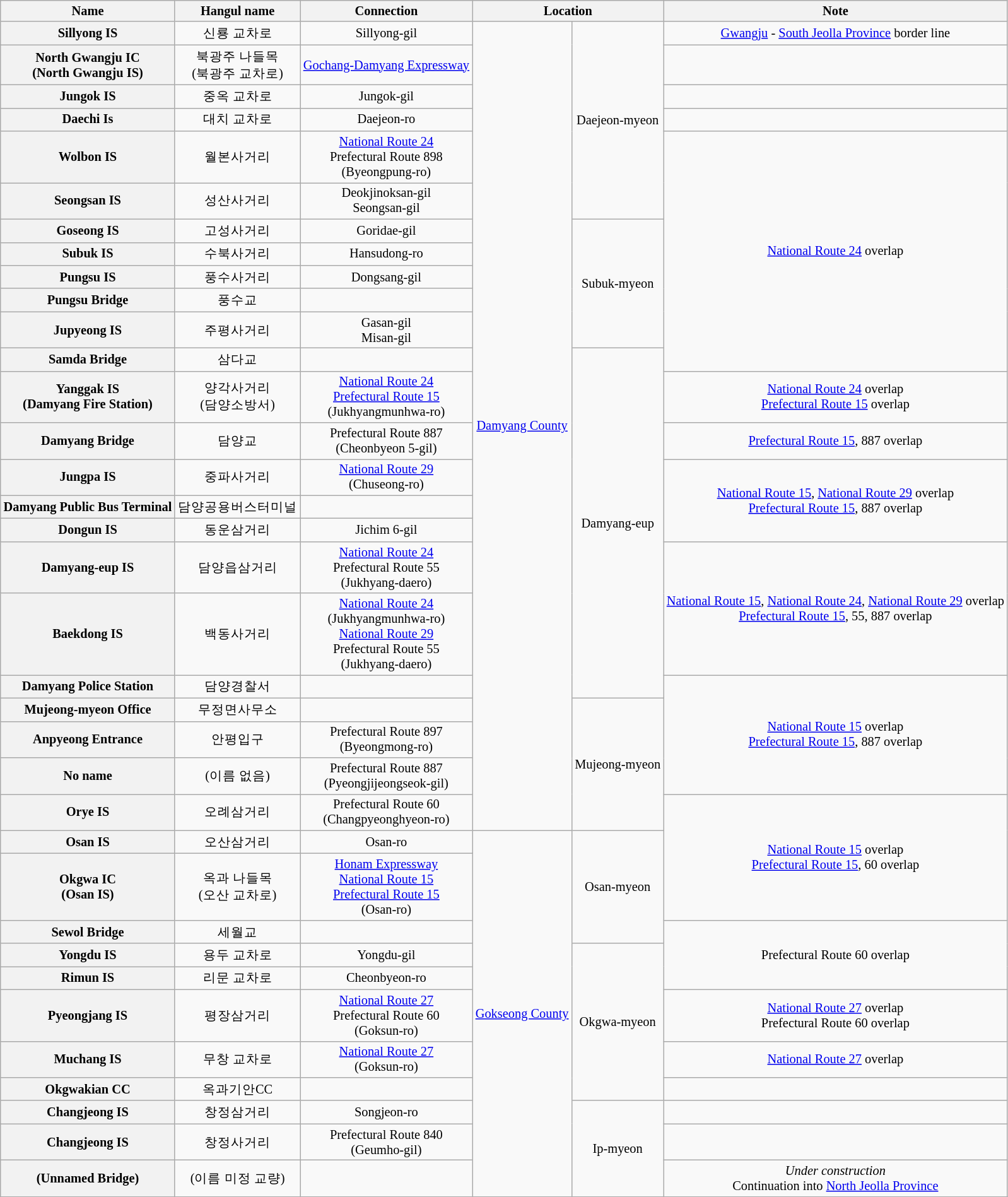<table class="wikitable" style="font-size: 85%; text-align: center;">
<tr>
<th>Name </th>
<th>Hangul name</th>
<th>Connection</th>
<th colspan="2">Location</th>
<th>Note</th>
</tr>
<tr>
<th>Sillyong IS</th>
<td>신룡 교차로</td>
<td>Sillyong-gil</td>
<td rowspan=24><a href='#'>Damyang County</a></td>
<td rowspan=6>Daejeon-myeon</td>
<td><a href='#'>Gwangju</a> - <a href='#'>South Jeolla Province</a> border line</td>
</tr>
<tr>
<th>North Gwangju IC<br>(North Gwangju IS)</th>
<td>북광주 나들목<br>(북광주 교차로)</td>
<td><a href='#'>Gochang-Damyang Expressway</a></td>
<td></td>
</tr>
<tr>
<th>Jungok IS</th>
<td>중옥 교차로</td>
<td>Jungok-gil</td>
<td></td>
</tr>
<tr>
<th>Daechi Is</th>
<td>대치 교차로</td>
<td>Daejeon-ro</td>
<td></td>
</tr>
<tr>
<th>Wolbon IS</th>
<td>월본사거리</td>
<td><a href='#'>National Route 24</a><br>Prefectural Route 898<br>(Byeongpung-ro)</td>
<td rowspan=8><a href='#'>National Route 24</a> overlap</td>
</tr>
<tr>
<th>Seongsan IS</th>
<td>성산사거리</td>
<td>Deokjinoksan-gil<br>Seongsan-gil</td>
</tr>
<tr>
<th>Goseong IS</th>
<td>고성사거리</td>
<td>Goridae-gil</td>
<td rowspan=5>Subuk-myeon</td>
</tr>
<tr>
<th>Subuk IS</th>
<td>수북사거리</td>
<td>Hansudong-ro</td>
</tr>
<tr>
<th>Pungsu IS</th>
<td>풍수사거리</td>
<td>Dongsang-gil</td>
</tr>
<tr>
<th>Pungsu Bridge</th>
<td>풍수교</td>
<td></td>
</tr>
<tr>
<th>Jupyeong IS</th>
<td>주평사거리</td>
<td>Gasan-gil<br>Misan-gil</td>
</tr>
<tr>
<th>Samda Bridge</th>
<td>삼다교</td>
<td></td>
<td rowspan=9>Damyang-eup</td>
</tr>
<tr>
<th>Yanggak IS<br>(Damyang Fire Station)</th>
<td>양각사거리<br>(담양소방서)</td>
<td><a href='#'>National Route 24</a><br><a href='#'>Prefectural Route 15</a><br>(Jukhyangmunhwa-ro)</td>
<td><a href='#'>National Route 24</a> overlap<br><a href='#'>Prefectural Route 15</a> overlap</td>
</tr>
<tr>
<th>Damyang Bridge</th>
<td>담양교</td>
<td>Prefectural Route 887<br>(Cheonbyeon 5-gil)</td>
<td><a href='#'>Prefectural Route 15</a>, 887 overlap</td>
</tr>
<tr>
<th>Jungpa IS</th>
<td>중파사거리</td>
<td><a href='#'>National Route 29</a><br>(Chuseong-ro)</td>
<td rowspan=3><a href='#'>National Route 15</a>, <a href='#'>National Route 29</a> overlap<br><a href='#'>Prefectural Route 15</a>, 887 overlap</td>
</tr>
<tr>
<th>Damyang Public Bus Terminal</th>
<td>담양공용버스터미널</td>
<td></td>
</tr>
<tr>
<th>Dongun IS</th>
<td>동운삼거리</td>
<td>Jichim 6-gil</td>
</tr>
<tr>
<th>Damyang-eup IS</th>
<td>담양읍삼거리</td>
<td><a href='#'>National Route 24</a><br>Prefectural Route 55<br>(Jukhyang-daero)</td>
<td rowspan=2><a href='#'>National Route 15</a>, <a href='#'>National Route 24</a>, <a href='#'>National Route 29</a> overlap<br><a href='#'>Prefectural Route 15</a>, 55, 887 overlap</td>
</tr>
<tr>
<th>Baekdong IS</th>
<td>백동사거리</td>
<td><a href='#'>National Route 24</a><br>(Jukhyangmunhwa-ro)<br><a href='#'>National Route 29</a><br>Prefectural Route 55<br>(Jukhyang-daero)</td>
</tr>
<tr>
<th>Damyang Police Station</th>
<td>담양경찰서</td>
<td></td>
<td rowspan=4><a href='#'>National Route 15</a> overlap<br><a href='#'>Prefectural Route 15</a>, 887 overlap</td>
</tr>
<tr>
<th>Mujeong-myeon Office</th>
<td>무정면사무소</td>
<td></td>
<td rowspan=4>Mujeong-myeon</td>
</tr>
<tr>
<th>Anpyeong Entrance</th>
<td>안평입구</td>
<td>Prefectural Route 897<br>(Byeongmong-ro)</td>
</tr>
<tr>
<th>No name</th>
<td>(이름 없음)</td>
<td>Prefectural Route 887<br>(Pyeongjijeongseok-gil)</td>
</tr>
<tr>
<th>Orye IS</th>
<td>오례삼거리</td>
<td>Prefectural Route 60<br>(Changpyeonghyeon-ro)</td>
<td rowspan=3><a href='#'>National Route 15</a> overlap<br><a href='#'>Prefectural Route 15</a>, 60 overlap</td>
</tr>
<tr>
<th>Osan IS</th>
<td>오산삼거리</td>
<td>Osan-ro</td>
<td rowspan=11><a href='#'>Gokseong County</a></td>
<td rowspan=3>Osan-myeon</td>
</tr>
<tr>
<th>Okgwa IC<br>(Osan IS)</th>
<td>옥과 나들목<br>(오산 교차로)</td>
<td><a href='#'>Honam Expressway</a><br><a href='#'>National Route 15</a><br><a href='#'>Prefectural Route 15</a><br>(Osan-ro)</td>
</tr>
<tr>
<th>Sewol Bridge</th>
<td>세월교</td>
<td></td>
<td rowspan=3>Prefectural Route 60 overlap</td>
</tr>
<tr>
<th>Yongdu IS</th>
<td>용두 교차로</td>
<td>Yongdu-gil</td>
<td rowspan=5>Okgwa-myeon</td>
</tr>
<tr>
<th>Rimun IS</th>
<td>리문 교차로</td>
<td>Cheonbyeon-ro</td>
</tr>
<tr>
<th>Pyeongjang IS</th>
<td>평장삼거리</td>
<td><a href='#'>National Route 27</a><br>Prefectural Route 60<br>(Goksun-ro)</td>
<td><a href='#'>National Route 27</a> overlap<br>Prefectural Route 60 overlap</td>
</tr>
<tr>
<th>Muchang IS</th>
<td>무창 교차로</td>
<td><a href='#'>National Route 27</a><br>(Goksun-ro)</td>
<td><a href='#'>National Route 27</a> overlap</td>
</tr>
<tr>
<th>Okgwakian CC</th>
<td>옥과기안CC</td>
<td></td>
<td></td>
</tr>
<tr>
<th>Changjeong IS</th>
<td>창정삼거리</td>
<td>Songjeon-ro</td>
<td rowspan=3>Ip-myeon</td>
<td></td>
</tr>
<tr>
<th>Changjeong IS</th>
<td>창정사거리</td>
<td>Prefectural Route 840<br>(Geumho-gil)</td>
<td></td>
</tr>
<tr>
<th>(Unnamed Bridge)</th>
<td>(이름 미정 교량)</td>
<td></td>
<td><em>Under construction</em><br>Continuation into <a href='#'>North Jeolla Province</a></td>
</tr>
<tr>
</tr>
</table>
